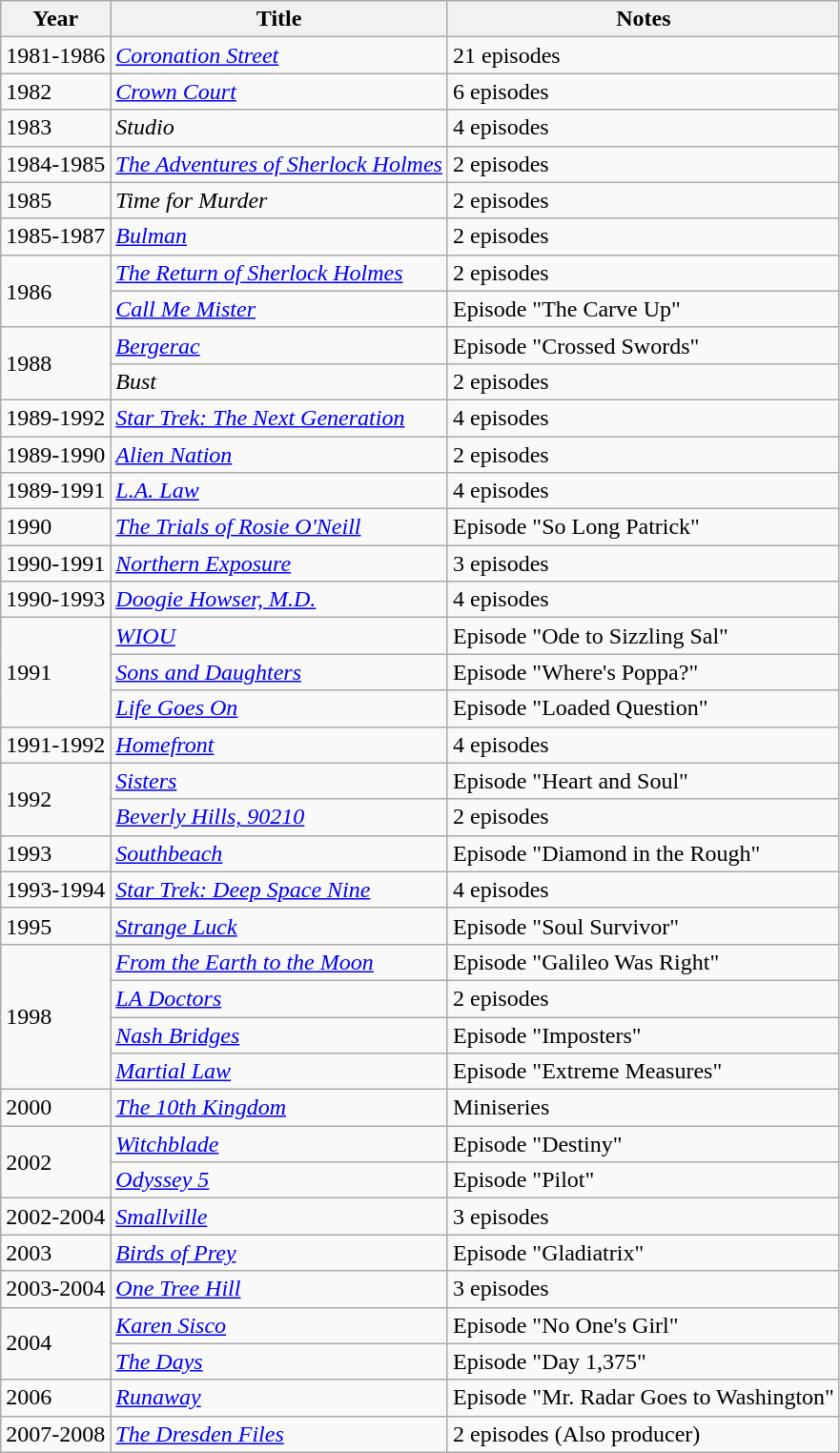<table class="wikitable">
<tr>
<th>Year</th>
<th>Title</th>
<th>Notes</th>
</tr>
<tr>
<td>1981-1986</td>
<td><em><a href='#'>Coronation Street</a></em></td>
<td>21 episodes</td>
</tr>
<tr>
<td>1982</td>
<td><em><a href='#'>Crown Court</a></em></td>
<td>6 episodes</td>
</tr>
<tr>
<td>1983</td>
<td><em>Studio</em></td>
<td>4 episodes</td>
</tr>
<tr>
<td>1984-1985</td>
<td><em><a href='#'>The Adventures of Sherlock Holmes</a></em></td>
<td>2 episodes</td>
</tr>
<tr>
<td>1985</td>
<td><em>Time for Murder</em></td>
<td>2 episodes</td>
</tr>
<tr>
<td>1985-1987</td>
<td><em><a href='#'>Bulman</a></em></td>
<td>2 episodes</td>
</tr>
<tr>
<td rowspan=2>1986</td>
<td><em><a href='#'>The Return of Sherlock Holmes</a></em></td>
<td>2 episodes</td>
</tr>
<tr>
<td><em><a href='#'>Call Me Mister</a></em></td>
<td>Episode "The Carve Up"</td>
</tr>
<tr>
<td rowspan=2>1988</td>
<td><em><a href='#'>Bergerac</a></em></td>
<td>Episode "Crossed Swords"</td>
</tr>
<tr>
<td><em>Bust</em></td>
<td>2 episodes</td>
</tr>
<tr>
<td>1989-1992</td>
<td><em><a href='#'>Star Trek: The Next Generation</a></em></td>
<td>4 episodes</td>
</tr>
<tr>
<td>1989-1990</td>
<td><em><a href='#'>Alien Nation</a></em></td>
<td>2 episodes</td>
</tr>
<tr>
<td>1989-1991</td>
<td><em><a href='#'>L.A. Law</a></em></td>
<td>4 episodes</td>
</tr>
<tr>
<td>1990</td>
<td><em><a href='#'>The Trials of Rosie O'Neill</a></em></td>
<td>Episode "So Long Patrick"</td>
</tr>
<tr>
<td>1990-1991</td>
<td><em><a href='#'>Northern Exposure</a></em></td>
<td>3 episodes</td>
</tr>
<tr>
<td>1990-1993</td>
<td><em><a href='#'>Doogie Howser, M.D.</a></em></td>
<td>4 episodes</td>
</tr>
<tr>
<td rowspan=3>1991</td>
<td><em><a href='#'>WIOU</a></em></td>
<td>Episode "Ode to Sizzling Sal"</td>
</tr>
<tr>
<td><em><a href='#'>Sons and Daughters</a></em></td>
<td>Episode "Where's Poppa?"</td>
</tr>
<tr>
<td><em><a href='#'>Life Goes On</a></em></td>
<td>Episode "Loaded Question"</td>
</tr>
<tr>
<td>1991-1992</td>
<td><em><a href='#'>Homefront</a></em></td>
<td>4 episodes</td>
</tr>
<tr>
<td rowspan=2>1992</td>
<td><em><a href='#'>Sisters</a></em></td>
<td>Episode "Heart and Soul"</td>
</tr>
<tr>
<td><em><a href='#'>Beverly Hills, 90210</a></em></td>
<td>2 episodes</td>
</tr>
<tr>
<td>1993</td>
<td><em><a href='#'>Southbeach</a></em></td>
<td>Episode "Diamond in the Rough"</td>
</tr>
<tr>
<td>1993-1994</td>
<td><em><a href='#'>Star Trek: Deep Space Nine</a></em></td>
<td>4 episodes</td>
</tr>
<tr>
<td>1995</td>
<td><em><a href='#'>Strange Luck</a></em></td>
<td>Episode "Soul Survivor"</td>
</tr>
<tr>
<td rowspan=4>1998</td>
<td><em><a href='#'>From the Earth to the Moon</a></em></td>
<td>Episode "Galileo Was Right"</td>
</tr>
<tr>
<td><em><a href='#'>LA Doctors</a></em></td>
<td>2 episodes</td>
</tr>
<tr>
<td><em><a href='#'>Nash Bridges</a></em></td>
<td>Episode "Imposters"</td>
</tr>
<tr>
<td><em><a href='#'>Martial Law</a></em></td>
<td>Episode "Extreme Measures"</td>
</tr>
<tr>
<td>2000</td>
<td><em><a href='#'>The 10th Kingdom</a></em></td>
<td>Miniseries</td>
</tr>
<tr>
<td rowspan=2>2002</td>
<td><em><a href='#'>Witchblade</a></em></td>
<td>Episode "Destiny"</td>
</tr>
<tr>
<td><em><a href='#'>Odyssey 5</a></em></td>
<td>Episode "Pilot"</td>
</tr>
<tr>
<td>2002-2004</td>
<td><em><a href='#'>Smallville</a></em></td>
<td>3 episodes</td>
</tr>
<tr>
<td>2003</td>
<td><em><a href='#'>Birds of Prey</a></em></td>
<td>Episode "Gladiatrix"</td>
</tr>
<tr>
<td>2003-2004</td>
<td><em><a href='#'>One Tree Hill</a></em></td>
<td>3 episodes</td>
</tr>
<tr>
<td rowspan=2>2004</td>
<td><em><a href='#'>Karen Sisco</a></em></td>
<td>Episode "No One's Girl"</td>
</tr>
<tr>
<td><em><a href='#'>The Days</a></em></td>
<td>Episode "Day 1,375"</td>
</tr>
<tr>
<td>2006</td>
<td><em><a href='#'>Runaway</a></em></td>
<td>Episode "Mr. Radar Goes to Washington"</td>
</tr>
<tr>
<td>2007-2008</td>
<td><em><a href='#'>The Dresden Files</a></em></td>
<td>2 episodes (Also producer)</td>
</tr>
</table>
